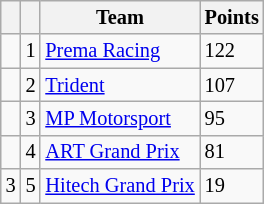<table class="wikitable" style="font-size: 85%;">
<tr>
<th></th>
<th></th>
<th>Team</th>
<th>Points</th>
</tr>
<tr>
<td align="left"></td>
<td align="center">1</td>
<td> <a href='#'>Prema Racing</a></td>
<td>122</td>
</tr>
<tr>
<td align="left"></td>
<td align="center">2</td>
<td> <a href='#'>Trident</a></td>
<td>107</td>
</tr>
<tr>
<td align="left"></td>
<td align="center">3</td>
<td> <a href='#'>MP Motorsport</a></td>
<td>95</td>
</tr>
<tr>
<td align="left"></td>
<td align="center">4</td>
<td> <a href='#'>ART Grand Prix</a></td>
<td>81</td>
</tr>
<tr>
<td align="left"> 3</td>
<td align="center">5</td>
<td> <a href='#'>Hitech Grand Prix</a></td>
<td>19</td>
</tr>
</table>
